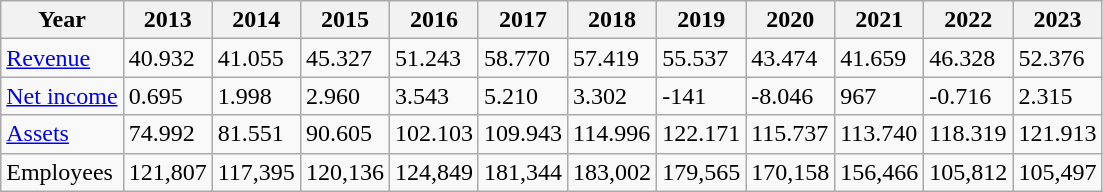<table class="wikitable">
<tr>
<th>Year</th>
<th>2013</th>
<th>2014</th>
<th>2015</th>
<th>2016</th>
<th>2017</th>
<th>2018</th>
<th>2019</th>
<th>2020</th>
<th>2021</th>
<th>2022</th>
<th>2023</th>
</tr>
<tr>
<td><a href='#'>Revenue</a></td>
<td>40.932</td>
<td>41.055</td>
<td>45.327</td>
<td>51.243</td>
<td>58.770</td>
<td>57.419</td>
<td>55.537</td>
<td>43.474</td>
<td>41.659</td>
<td>46.328</td>
<td>52.376</td>
</tr>
<tr>
<td><a href='#'>Net income</a></td>
<td>0.695</td>
<td>1.998</td>
<td>2.960</td>
<td>3.543</td>
<td>5.210</td>
<td>3.302</td>
<td>-141</td>
<td>-8.046</td>
<td>967</td>
<td>-0.716</td>
<td>2.315</td>
</tr>
<tr>
<td><a href='#'>Assets</a></td>
<td>74.992</td>
<td>81.551</td>
<td>90.605</td>
<td>102.103</td>
<td>109.943</td>
<td>114.996</td>
<td>122.171</td>
<td>115.737</td>
<td>113.740</td>
<td>118.319</td>
<td>121.913</td>
</tr>
<tr>
<td>Employees</td>
<td>121,807</td>
<td>117,395</td>
<td>120,136</td>
<td>124,849</td>
<td>181,344</td>
<td>183,002</td>
<td>179,565</td>
<td>170,158</td>
<td>156,466</td>
<td>105,812</td>
<td>105,497</td>
</tr>
</table>
